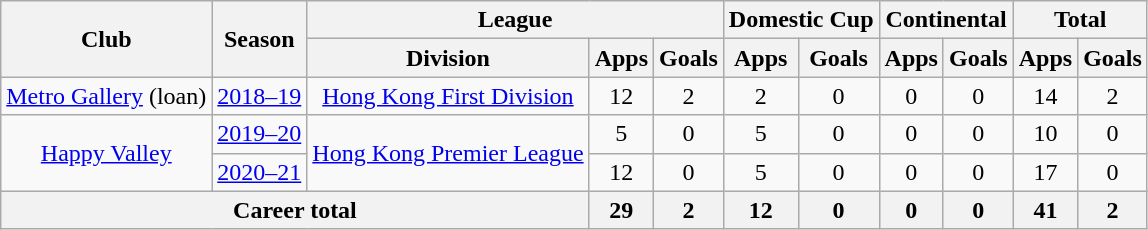<table class="wikitable" style="text-align: center">
<tr>
<th rowspan="2">Club</th>
<th rowspan="2">Season</th>
<th colspan="3">League</th>
<th colspan="2">Domestic Cup</th>
<th colspan="2">Continental</th>
<th colspan="2">Total</th>
</tr>
<tr>
<th>Division</th>
<th>Apps</th>
<th>Goals</th>
<th>Apps</th>
<th>Goals</th>
<th>Apps</th>
<th>Goals</th>
<th>Apps</th>
<th>Goals</th>
</tr>
<tr>
<td><a href='#'>Metro Gallery</a> (loan)</td>
<td><a href='#'>2018–19</a></td>
<td><a href='#'>Hong Kong First Division</a></td>
<td>12</td>
<td>2</td>
<td>2</td>
<td>0</td>
<td>0</td>
<td>0</td>
<td>14</td>
<td>2</td>
</tr>
<tr>
<td rowspan="2"><a href='#'>Happy Valley</a></td>
<td><a href='#'>2019–20</a></td>
<td rowspan="2"><a href='#'>Hong Kong Premier League</a></td>
<td>5</td>
<td>0</td>
<td>5</td>
<td>0</td>
<td>0</td>
<td>0</td>
<td>10</td>
<td>0</td>
</tr>
<tr>
<td><a href='#'>2020–21</a></td>
<td>12</td>
<td>0</td>
<td>5</td>
<td>0</td>
<td>0</td>
<td>0</td>
<td>17</td>
<td>0</td>
</tr>
<tr>
<th colspan=3>Career total</th>
<th>29</th>
<th>2</th>
<th>12</th>
<th>0</th>
<th>0</th>
<th>0</th>
<th>41</th>
<th>2</th>
</tr>
</table>
